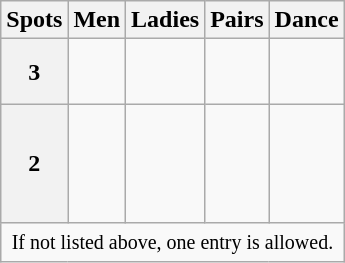<table class="wikitable">
<tr>
<th>Spots</th>
<th>Men</th>
<th>Ladies</th>
<th>Pairs</th>
<th>Dance</th>
</tr>
<tr>
<th>3</th>
<td valign="top"> <br> </td>
<td valign="top"> <br>  <br> </td>
<td valign="top"> <br>  <br> </td>
<td valign="top"> <br> </td>
</tr>
<tr>
<th>2</th>
<td valign="top"> <br>  <br>  <br>  <br> </td>
<td valign="top"> <br>  <br>  <br> </td>
<td valign="top"> <br>  <br>  <br> </td>
<td valign="top"> <br>  <br> </td>
</tr>
<tr>
<td colspan=5 align=center><small> If not listed above, one entry is allowed. </small></td>
</tr>
</table>
